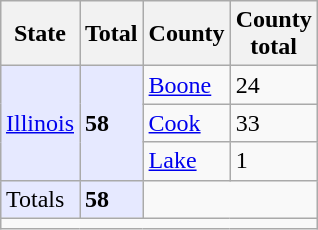<table class="wikitable" style="margin:0 0 0.5em 1em;float:right;">
<tr>
<th>State</th>
<th>Total</th>
<th>County</th>
<th>County<br>total</th>
</tr>
<tr>
<td rowspan=3 style="background:#e6e9ff;"><a href='#'>Illinois</a></td>
<td rowspan=3 style="background:#e6e9ff;"><strong>58</strong></td>
<td><a href='#'>Boone</a></td>
<td>24</td>
</tr>
<tr>
<td><a href='#'>Cook</a></td>
<td>33</td>
</tr>
<tr>
<td><a href='#'>Lake</a></td>
<td>1</td>
</tr>
<tr>
<td style="background:#e6e9ff;">Totals</td>
<td style="background:#e6e9ff;"><strong>58</strong></td>
<td colspan=2></td>
</tr>
<tr>
<td colspan=4 style="text-align:center;"></td>
</tr>
</table>
